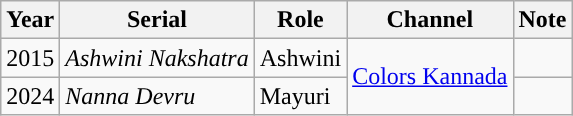<table class="wikitable sortable">
<tr>
<th>Year</th>
<th>Serial</th>
<th>Role</th>
<th>Channel</th>
<th>Note</th>
</tr>
<tr>
<td>2015</td>
<td><em>Ashwini Nakshatra</em></td>
<td>Ashwini</td>
<td rowspan="2"><a href='#'>Colors Kannada</a></td>
<td></td>
</tr>
<tr>
<td>2024</td>
<td><em>Nanna Devru</em></td>
<td>Mayuri</td>
<td></td>
</tr>
</table>
